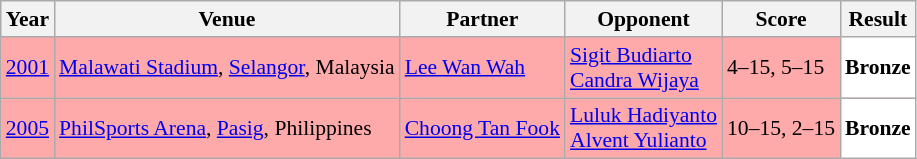<table class="sortable wikitable" style="font-size: 90%;">
<tr>
<th>Year</th>
<th>Venue</th>
<th>Partner</th>
<th>Opponent</th>
<th>Score</th>
<th>Result</th>
</tr>
<tr style="background:#FFAAAA">
<td align="center"><a href='#'>2001</a></td>
<td align="left"><a href='#'>Malawati Stadium</a>, <a href='#'>Selangor</a>, Malaysia</td>
<td align="left"> <a href='#'>Lee Wan Wah</a></td>
<td align="left"> <a href='#'>Sigit Budiarto</a><br> <a href='#'>Candra Wijaya</a></td>
<td align="left">4–15, 5–15</td>
<td style="text-align:left; background:white"> <strong>Bronze</strong></td>
</tr>
<tr style="background:#FFAAAA">
<td align="center"><a href='#'>2005</a></td>
<td align="left"><a href='#'>PhilSports Arena</a>, <a href='#'>Pasig</a>, Philippines</td>
<td align="left"> <a href='#'>Choong Tan Fook</a></td>
<td align="left"> <a href='#'>Luluk Hadiyanto</a><br> <a href='#'>Alvent Yulianto</a></td>
<td align="left">10–15, 2–15</td>
<td style="text-align:left; background:white"> <strong>Bronze</strong></td>
</tr>
</table>
